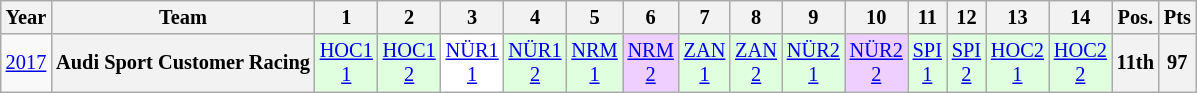<table class="wikitable" style="text-align:center; font-size:85%">
<tr>
<th>Year</th>
<th>Team</th>
<th>1</th>
<th>2</th>
<th>3</th>
<th>4</th>
<th>5</th>
<th>6</th>
<th>7</th>
<th>8</th>
<th>9</th>
<th>10</th>
<th>11</th>
<th>12</th>
<th>13</th>
<th>14</th>
<th>Pos.</th>
<th>Pts</th>
</tr>
<tr>
<td><a href='#'>2017</a></td>
<th>Audi Sport Customer Racing</th>
<td style="background:#dfffdf;"><a href='#'>HOC1<br>1</a><br></td>
<td style="background:#dfffdf;"><a href='#'>HOC1<br>2</a><br></td>
<td style="background:#ffffff;"><a href='#'>NÜR1<br>1</a><br></td>
<td style="background:#dfffdf;"><a href='#'>NÜR1<br>2</a><br></td>
<td style="background:#dfffdf;"><a href='#'>NRM<br>1</a><br></td>
<td style="background:#efcfff;"><a href='#'>NRM<br>2</a><br></td>
<td style="background:#dfffdf;"><a href='#'>ZAN<br>1</a><br></td>
<td style="background:#dfffdf;"><a href='#'>ZAN<br>2</a><br></td>
<td style="background:#dfffdf;"><a href='#'>NÜR2<br>1</a><br></td>
<td style="background:#efcfff;"><a href='#'>NÜR2<br>2</a><br></td>
<td style="background:#dfffdf;"><a href='#'>SPI<br>1</a><br></td>
<td style="background:#dfffdf;"><a href='#'>SPI<br>2</a><br></td>
<td style="background:#dfffdf;"><a href='#'>HOC2<br>1</a><br></td>
<td style="background:#dfffdf;"><a href='#'>HOC2<br>2</a><br></td>
<th>11th</th>
<th>97</th>
</tr>
</table>
